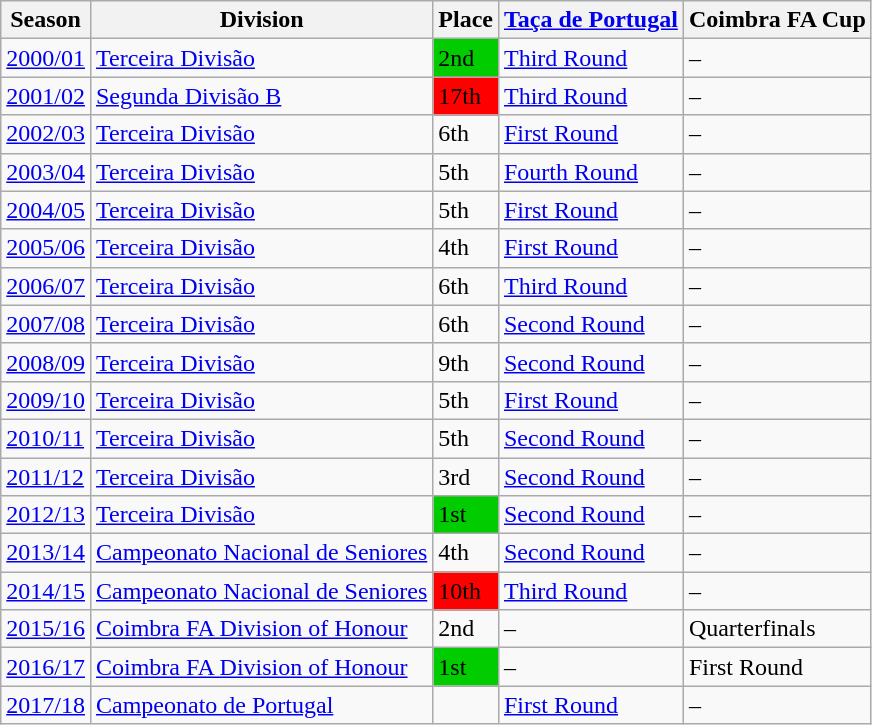<table class="wikitable">
<tr style="background:#f0f6fa;">
<th><strong>Season</strong></th>
<th><strong>Division</strong></th>
<th><strong>Place</strong></th>
<th><strong><a href='#'>Taça de Portugal</a></strong></th>
<th><strong>Coimbra FA Cup</strong></th>
</tr>
<tr>
<td><a href='#'>2000/01</a></td>
<td><a href='#'>Terceira Divisão</a></td>
<td style="background:#00CC00;">2nd</td>
<td><a href='#'>Third Round</a></td>
<td>–</td>
</tr>
<tr>
<td><a href='#'>2001/02</a></td>
<td><a href='#'>Segunda Divisão B</a></td>
<td style="background:#FF0000;">17th</td>
<td><a href='#'>Third Round</a></td>
<td>–</td>
</tr>
<tr>
<td><a href='#'>2002/03</a></td>
<td><a href='#'>Terceira Divisão</a></td>
<td>6th</td>
<td><a href='#'>First Round</a></td>
<td>–</td>
</tr>
<tr>
<td><a href='#'>2003/04</a></td>
<td><a href='#'>Terceira Divisão</a></td>
<td>5th</td>
<td><a href='#'>Fourth Round</a></td>
<td>–</td>
</tr>
<tr>
<td><a href='#'>2004/05</a></td>
<td><a href='#'>Terceira Divisão</a></td>
<td>5th</td>
<td><a href='#'>First Round</a></td>
<td>–</td>
</tr>
<tr>
<td><a href='#'>2005/06</a></td>
<td><a href='#'>Terceira Divisão</a></td>
<td>4th</td>
<td><a href='#'>First Round</a></td>
<td>–</td>
</tr>
<tr>
<td><a href='#'>2006/07</a></td>
<td><a href='#'>Terceira Divisão</a></td>
<td>6th</td>
<td><a href='#'>Third Round</a></td>
<td>–</td>
</tr>
<tr>
<td><a href='#'>2007/08</a></td>
<td><a href='#'>Terceira Divisão</a></td>
<td>6th</td>
<td><a href='#'>Second Round</a></td>
<td>–</td>
</tr>
<tr>
<td><a href='#'>2008/09</a></td>
<td><a href='#'>Terceira Divisão</a></td>
<td>9th</td>
<td><a href='#'>Second Round</a></td>
<td>–</td>
</tr>
<tr>
<td><a href='#'>2009/10</a></td>
<td><a href='#'>Terceira Divisão</a></td>
<td>5th</td>
<td><a href='#'>First Round</a></td>
<td>–</td>
</tr>
<tr>
<td><a href='#'>2010/11</a></td>
<td><a href='#'>Terceira Divisão</a></td>
<td>5th</td>
<td><a href='#'>Second Round</a></td>
<td>–</td>
</tr>
<tr>
<td><a href='#'>2011/12</a></td>
<td><a href='#'>Terceira Divisão</a></td>
<td>3rd</td>
<td><a href='#'>Second Round</a></td>
<td>–</td>
</tr>
<tr>
<td><a href='#'>2012/13</a></td>
<td><a href='#'>Terceira Divisão</a></td>
<td style="background:#00CC00;">1st</td>
<td><a href='#'>Second Round</a></td>
<td>–</td>
</tr>
<tr>
<td><a href='#'>2013/14</a></td>
<td><a href='#'>Campeonato Nacional de Seniores</a></td>
<td>4th</td>
<td><a href='#'>Second Round</a></td>
<td>–</td>
</tr>
<tr>
<td><a href='#'>2014/15</a></td>
<td><a href='#'>Campeonato Nacional de Seniores</a></td>
<td style="background:#FF0000;">10th</td>
<td><a href='#'>Third Round</a></td>
<td>–</td>
</tr>
<tr>
<td><a href='#'>2015/16</a></td>
<td><a href='#'>Coimbra FA Division of Honour</a></td>
<td>2nd</td>
<td>–</td>
<td>Quarterfinals</td>
</tr>
<tr>
<td><a href='#'>2016/17</a></td>
<td><a href='#'>Coimbra FA Division of Honour</a></td>
<td style="background:#00CC00;">1st</td>
<td>–</td>
<td>First Round</td>
</tr>
<tr>
<td><a href='#'>2017/18</a></td>
<td><a href='#'>Campeonato de Portugal</a></td>
<td></td>
<td><a href='#'>First Round</a></td>
<td>–</td>
</tr>
</table>
